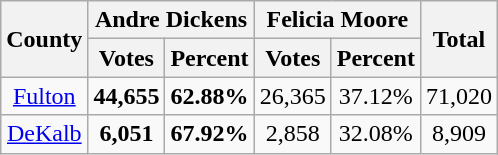<table class="wikitable sortable">
<tr>
<th rowspan="2">County</th>
<th colspan="2">Andre Dickens</th>
<th colspan="2">Felicia Moore</th>
<th rowspan="2">Total</th>
</tr>
<tr>
<th>Votes</th>
<th>Percent</th>
<th>Votes</th>
<th>Percent</th>
</tr>
<tr style="text-align:center;">
<td><a href='#'>Fulton</a></td>
<td><strong>44,655</strong></td>
<td><strong>62.88%</strong></td>
<td>26,365</td>
<td>37.12%</td>
<td>71,020</td>
</tr>
<tr style="text-align:center;">
<td><a href='#'>DeKalb</a></td>
<td><strong>6,051</strong></td>
<td><strong>67.92%</strong></td>
<td>2,858</td>
<td>32.08%</td>
<td>8,909</td>
</tr>
</table>
